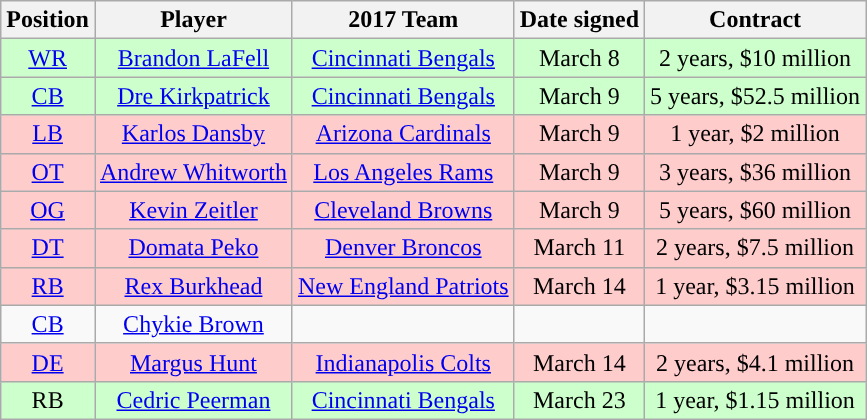<table class="wikitable" style="text-align:center">
<tr>
<th>Position</th>
<th>Player</th>
<th>2017 Team</th>
<th>Date signed</th>
<th>Contract</th>
</tr>
<tr style="background:#cfc;">
<td><a href='#'>WR</a></td>
<td><a href='#'>Brandon LaFell</a></td>
<td><a href='#'>Cincinnati Bengals</a></td>
<td>March 8</td>
<td>2 years, $10 million</td>
</tr>
<tr style="background:#cfc;">
<td><a href='#'>CB</a></td>
<td><a href='#'>Dre Kirkpatrick</a></td>
<td><a href='#'>Cincinnati Bengals</a></td>
<td>March 9</td>
<td>5 years, $52.5 million</td>
</tr>
<tr style="background:#fcc;">
<td><a href='#'>LB</a></td>
<td><a href='#'>Karlos Dansby</a></td>
<td><a href='#'>Arizona Cardinals</a></td>
<td>March 9</td>
<td>1 year, $2 million</td>
</tr>
<tr style="background:#fcc;">
<td><a href='#'>OT</a></td>
<td><a href='#'>Andrew Whitworth</a></td>
<td><a href='#'>Los Angeles Rams</a></td>
<td>March 9</td>
<td>3 years, $36 million</td>
</tr>
<tr style="background:#fcc;">
<td><a href='#'>OG</a></td>
<td><a href='#'>Kevin Zeitler</a></td>
<td><a href='#'>Cleveland Browns</a></td>
<td>March 9</td>
<td>5 years, $60 million</td>
</tr>
<tr style="background:#fcc;">
<td><a href='#'>DT</a></td>
<td><a href='#'>Domata Peko</a></td>
<td><a href='#'>Denver Broncos</a></td>
<td>March 11</td>
<td>2 years, $7.5 million</td>
</tr>
<tr style="background:#fcc;">
<td><a href='#'>RB</a></td>
<td><a href='#'>Rex Burkhead</a></td>
<td><a href='#'>New England Patriots</a></td>
<td>March 14</td>
<td>1 year, $3.15 million</td>
</tr>
<tr>
<td><a href='#'>CB</a></td>
<td><a href='#'>Chykie Brown</a></td>
<td></td>
<td></td>
<td></td>
</tr>
<tr style="background:#fcc;">
<td><a href='#'>DE</a></td>
<td><a href='#'>Margus Hunt</a></td>
<td><a href='#'>Indianapolis Colts</a></td>
<td>March 14</td>
<td>2 years, $4.1 million</td>
</tr>
<tr style="background:#cfc;">
<td>RB</td>
<td><a href='#'>Cedric Peerman</a></td>
<td><a href='#'>Cincinnati Bengals</a></td>
<td>March 23</td>
<td>1 year, $1.15 million</td>
</tr>
</table>
